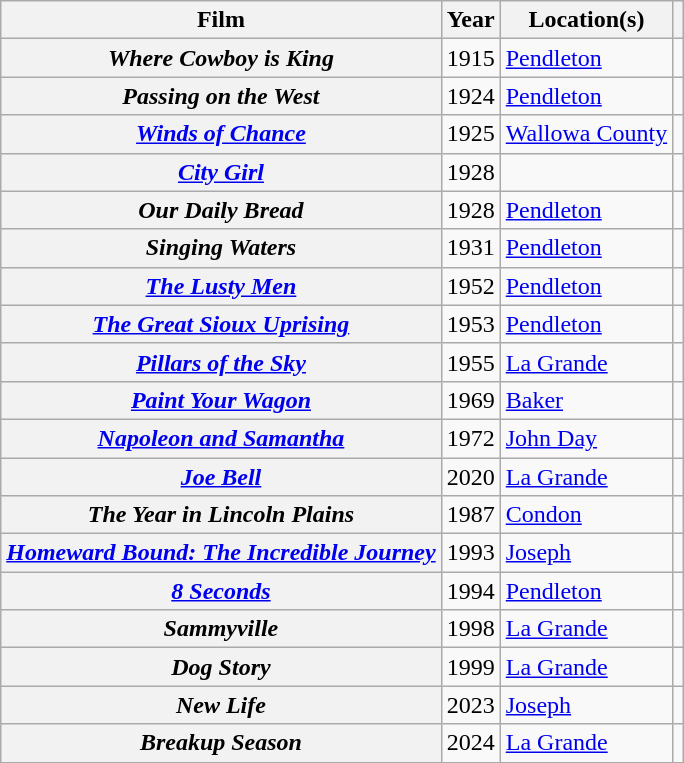<table class="wikitable sortable plainrowheaders">
<tr>
<th>Film</th>
<th>Year</th>
<th class="unsortable">Location(s)</th>
<th class="unsortable"></th>
</tr>
<tr>
<th scope="row"><em>Where Cowboy is King</em></th>
<td>1915</td>
<td><a href='#'>Pendleton</a></td>
<td style="text-align:center;"></td>
</tr>
<tr>
<th scope="row"><em>Passing on the West</em></th>
<td>1924</td>
<td><a href='#'>Pendleton</a></td>
<td style="text-align:center;"></td>
</tr>
<tr>
<th scope="row"><em><a href='#'>Winds of Chance</a></em></th>
<td>1925</td>
<td><a href='#'>Wallowa County</a></td>
<td style="text-align:center;"></td>
</tr>
<tr>
<th scope="row"><em><a href='#'>City Girl</a></em></th>
<td>1928</td>
<td></td>
<td style="text-align:center;"></td>
</tr>
<tr>
<th scope="row"><em>Our Daily Bread</em></th>
<td>1928</td>
<td><a href='#'>Pendleton</a></td>
<td style="text-align:center;"></td>
</tr>
<tr>
<th scope="row"><em>Singing Waters</em></th>
<td>1931</td>
<td><a href='#'>Pendleton</a></td>
<td style="text-align:center;"></td>
</tr>
<tr>
<th scope="row"><em><a href='#'>The Lusty Men</a></em></th>
<td>1952</td>
<td><a href='#'>Pendleton</a></td>
<td style="text-align:center;"></td>
</tr>
<tr>
<th scope="row" data-sort-value="Great Sioux"><em><a href='#'>The Great Sioux Uprising</a></em></th>
<td>1953</td>
<td><a href='#'>Pendleton</a></td>
<td style="text-align:center;"></td>
</tr>
<tr>
<th scope="row"><em><a href='#'>Pillars of the Sky</a></em></th>
<td>1955</td>
<td><a href='#'>La Grande</a></td>
<td style="text-align:center;"></td>
</tr>
<tr>
<th scope="row"><em><a href='#'>Paint Your Wagon</a></em></th>
<td>1969</td>
<td><a href='#'>Baker</a></td>
<td style="text-align:center;"></td>
</tr>
<tr>
<th scope="row"><em><a href='#'>Napoleon and Samantha</a></em></th>
<td>1972</td>
<td><a href='#'>John Day</a></td>
<td style="text-align:center;"></td>
</tr>
<tr>
<th scope="row"><em><a href='#'>Joe Bell</a></em></th>
<td>2020</td>
<td><a href='#'>La Grande</a></td>
<td style="text-align:center;"></td>
</tr>
<tr>
<th scope="row" data-sort-value="Year Lincoln"><em>The Year in Lincoln Plains</em></th>
<td>1987</td>
<td><a href='#'>Condon</a></td>
<td style="text-align:center;"></td>
</tr>
<tr>
<th scope="row"><em><a href='#'>Homeward Bound: The Incredible Journey</a></em></th>
<td>1993</td>
<td><a href='#'>Joseph</a></td>
<td style="text-align:center;"></td>
</tr>
<tr>
<th scope="row"><em><a href='#'>8 Seconds</a></em></th>
<td>1994</td>
<td><a href='#'>Pendleton</a></td>
<td style="text-align:center;"></td>
</tr>
<tr>
<th scope="row"><em>Sammyville</em></th>
<td>1998</td>
<td><a href='#'>La Grande</a></td>
<td style="text-align:center;"></td>
</tr>
<tr>
<th scope="row"><em>Dog Story </em></th>
<td>1999</td>
<td><a href='#'>La Grande</a></td>
<td style="text-align:center;"></td>
</tr>
<tr>
<th scope="row"><em>New Life</em></th>
<td>2023</td>
<td><a href='#'>Joseph</a></td>
<td></td>
</tr>
<tr>
<th scope="row"><em>Breakup Season</em></th>
<td>2024</td>
<td><a href='#'>La Grande</a></td>
<td style="text-align:center;"></td>
</tr>
</table>
